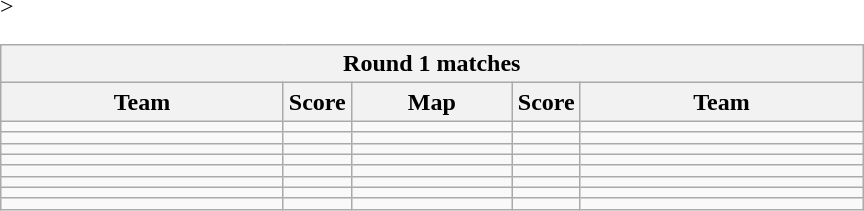<table class="wikitable" style="text-align: center;">
<tr>
<th colspan=5>Round 1 matches</th>
</tr>
<tr <noinclude>>
<th width="181px">Team</th>
<th width="20px">Score</th>
<th width="100px">Map</th>
<th width="20px">Score</th>
<th width="181px">Team</th>
</tr>
<tr>
<td></td>
<td></td>
<td></td>
<td></td>
<td></td>
</tr>
<tr>
<td></td>
<td></td>
<td></td>
<td></td>
<td></td>
</tr>
<tr>
<td></td>
<td></td>
<td></td>
<td></td>
<td></td>
</tr>
<tr>
<td></td>
<td></td>
<td></td>
<td></td>
<td></td>
</tr>
<tr>
<td></td>
<td></td>
<td></td>
<td></td>
<td></td>
</tr>
<tr>
<td></td>
<td></td>
<td></td>
<td></td>
<td></td>
</tr>
<tr>
<td></td>
<td></td>
<td></td>
<td></td>
<td></td>
</tr>
<tr>
<td></td>
<td></td>
<td></td>
<td></td>
<td></td>
</tr>
</table>
